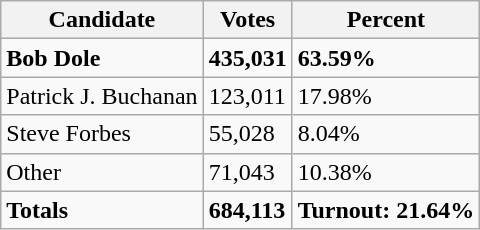<table class="wikitable">
<tr>
<th>Candidate</th>
<th>Votes</th>
<th>Percent</th>
</tr>
<tr>
<td><strong>Bob Dole</strong></td>
<td><strong>435,031</strong></td>
<td><strong>63.59%</strong></td>
</tr>
<tr>
<td>Patrick J. Buchanan</td>
<td>123,011</td>
<td>17.98%</td>
</tr>
<tr>
<td>Steve Forbes</td>
<td>55,028</td>
<td>8.04%</td>
</tr>
<tr>
<td>Other</td>
<td>71,043</td>
<td>10.38%</td>
</tr>
<tr>
<td><strong>Totals</strong></td>
<td><strong>684,113</strong></td>
<td><strong>Turnout: 21.64%</strong></td>
</tr>
</table>
